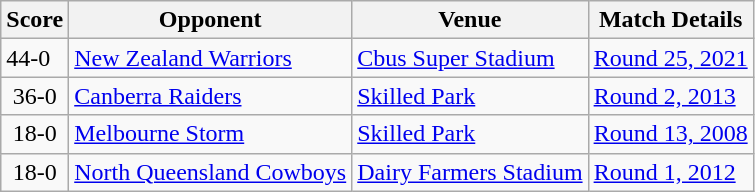<table class="wikitable" style="text-align:left;">
<tr>
<th>Score</th>
<th>Opponent</th>
<th>Venue</th>
<th>Match Details</th>
</tr>
<tr>
<td>44-0</td>
<td><a href='#'>New Zealand Warriors</a></td>
<td><a href='#'>Cbus Super Stadium</a></td>
<td><a href='#'>Round 25, 2021</a></td>
</tr>
<tr>
<td style="text-align:center;">36-0</td>
<td><a href='#'>Canberra Raiders</a></td>
<td><a href='#'>Skilled Park</a></td>
<td><a href='#'>Round 2, 2013</a></td>
</tr>
<tr>
<td style="text-align:center;">18-0</td>
<td><a href='#'>Melbourne Storm</a></td>
<td><a href='#'>Skilled Park</a></td>
<td><a href='#'>Round 13, 2008</a></td>
</tr>
<tr>
<td style="text-align:center;">18-0</td>
<td><a href='#'>North Queensland Cowboys</a></td>
<td><a href='#'>Dairy Farmers Stadium</a></td>
<td><a href='#'>Round 1, 2012</a></td>
</tr>
</table>
